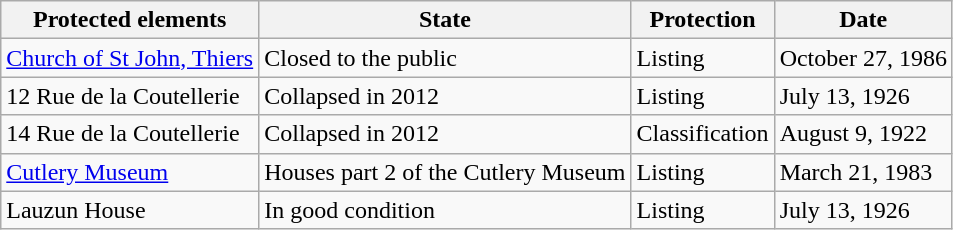<table class="wikitable">
<tr>
<th>Protected elements</th>
<th>State</th>
<th>Protection</th>
<th>Date</th>
</tr>
<tr>
<td><a href='#'>Church of St John, Thiers</a></td>
<td>Closed to the public</td>
<td>Listing</td>
<td>October 27, 1986</td>
</tr>
<tr>
<td>12 Rue de la Coutellerie</td>
<td>Collapsed in 2012</td>
<td>Listing</td>
<td>July 13, 1926</td>
</tr>
<tr>
<td>14 Rue de la Coutellerie</td>
<td>Collapsed in 2012</td>
<td>Classification</td>
<td>August 9, 1922</td>
</tr>
<tr>
<td><a href='#'>Cutlery Museum</a></td>
<td>Houses part 2 of the Cutlery Museum</td>
<td>Listing</td>
<td>March 21, 1983</td>
</tr>
<tr>
<td>Lauzun House</td>
<td>In good condition</td>
<td>Listing</td>
<td>July 13, 1926</td>
</tr>
</table>
